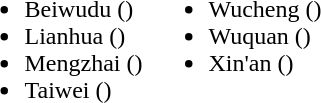<table>
<tr>
<td valign="top"><br><ul><li>Beiwudu ()</li><li>Lianhua ()</li><li>Mengzhai ()</li><li>Taiwei ()</li></ul></td>
<td valign="top"><br><ul><li>Wucheng ()</li><li>Wuquan ()</li><li>Xin'an ()</li></ul></td>
</tr>
</table>
